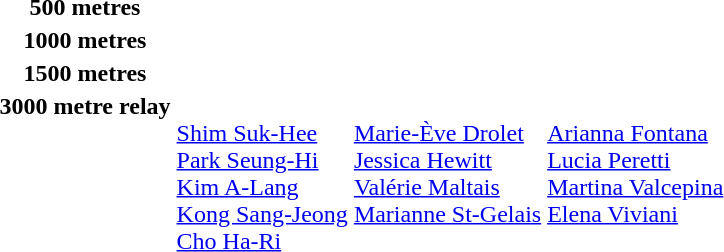<table>
<tr>
<th scope="row">500 metres <br></th>
<td></td>
<td></td>
<td></td>
</tr>
<tr>
<th scope="row">1000 metres <br></th>
<td></td>
<td></td>
<td></td>
</tr>
<tr>
<th scope="row">1500 metres <br></th>
<td></td>
<td></td>
<td></td>
</tr>
<tr valign="top">
<th scope="row">3000 metre relay <br></th>
<td><br><a href='#'>Shim Suk-Hee</a><br><a href='#'>Park Seung-Hi</a><br><a href='#'>Kim A-Lang</a><br><a href='#'>Kong Sang-Jeong</a><br><a href='#'>Cho Ha-Ri</a></td>
<td><br><a href='#'>Marie-Ève Drolet</a><br><a href='#'>Jessica Hewitt</a><br><a href='#'>Valérie Maltais</a><br><a href='#'>Marianne St-Gelais</a></td>
<td><br><a href='#'>Arianna Fontana</a><br><a href='#'>Lucia Peretti</a><br><a href='#'>Martina Valcepina</a><br><a href='#'>Elena Viviani</a></td>
</tr>
</table>
